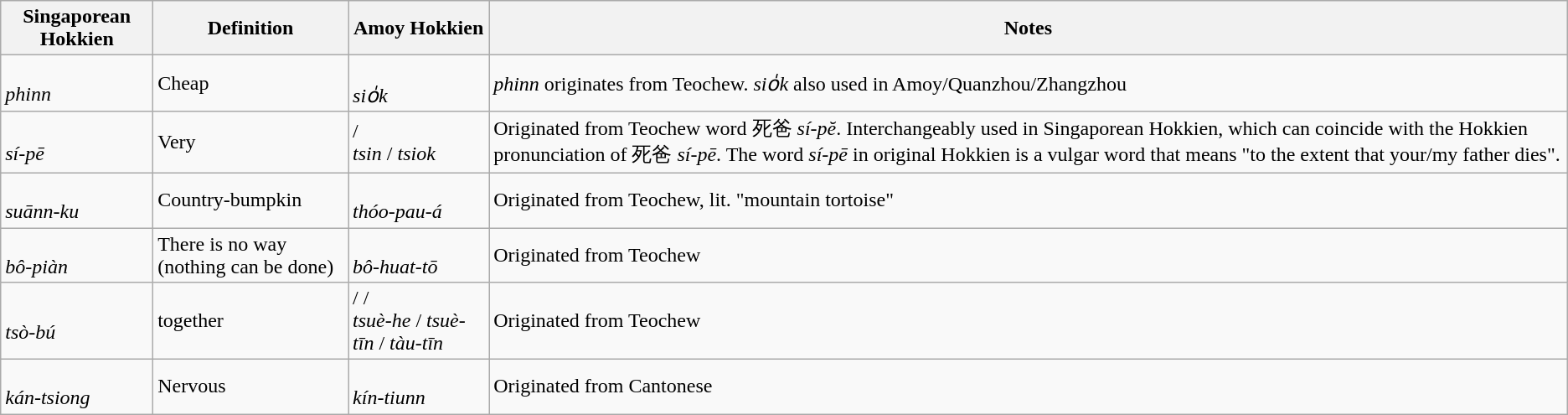<table class=wikitable>
<tr>
<th>Singaporean Hokkien</th>
<th>Definition</th>
<th>Amoy Hokkien</th>
<th>Notes</th>
</tr>
<tr>
<td><br><em>phinn</em></td>
<td>Cheap</td>
<td><br><em>sio̍k</em></td>
<td> <em>phinn</em> originates from Teochew.  <em>sio̍k</em> also used in Amoy/Quanzhou/Zhangzhou</td>
</tr>
<tr>
<td><br><em>sí-pē</em></td>
<td>Very</td>
<td> /  <br><em>tsin</em> / <em>tsiok</em></td>
<td>Originated from Teochew word 死爸 <em>sí-pĕ</em>. Interchangeably used in Singaporean Hokkien, which can coincide with the Hokkien pronunciation of 死爸 <em>sí-pē</em>. The word  <em>sí-pē</em> in original Hokkien is a vulgar word that means "to the extent that your/my father dies".</td>
</tr>
<tr>
<td><br><em>suānn-ku</em></td>
<td>Country-bumpkin</td>
<td><br><em>thóo-pau-á</em></td>
<td>Originated from Teochew, lit. "mountain tortoise"</td>
</tr>
<tr>
<td><br><em>bô-piàn</em></td>
<td>There is no way (nothing can be done)</td>
<td><br><em>bô-huat-tō</em></td>
<td>Originated from Teochew</td>
</tr>
<tr>
<td><br><em>tsò-bú</em></td>
<td>together</td>
<td> /  / <br> <em>tsuè-he</em> / <em>tsuè-tīn</em> / <em>tàu-tīn</em></td>
<td>Originated from Teochew</td>
</tr>
<tr>
<td><br><em>kán-tsiong</em></td>
<td>Nervous</td>
<td><br><em>kín-tiunn</em></td>
<td>Originated from Cantonese</td>
</tr>
</table>
